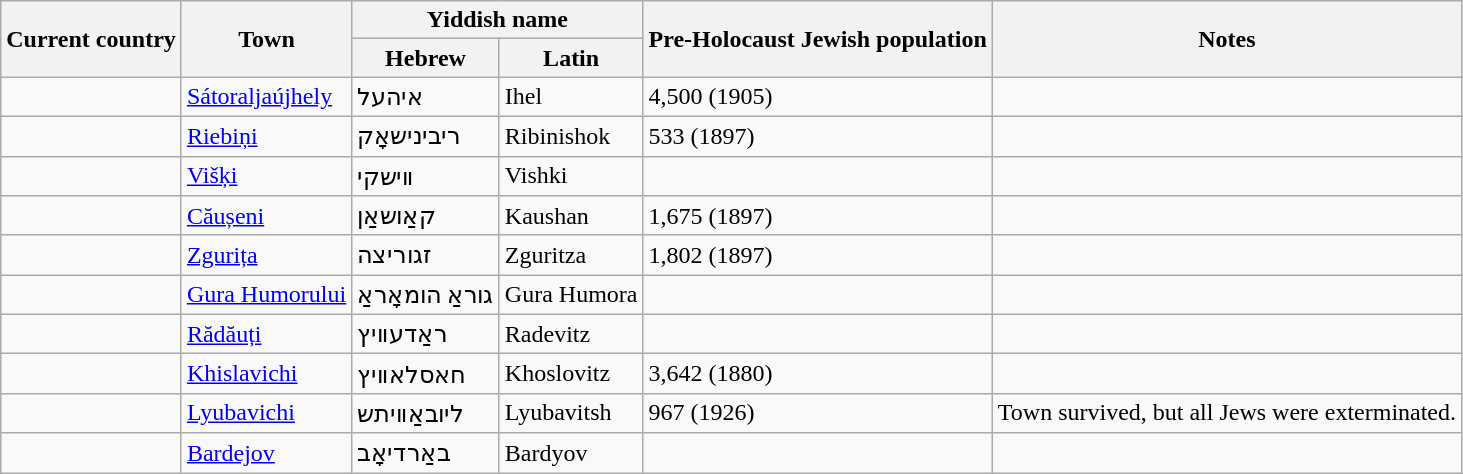<table class="wikitable sortable">
<tr>
<th rowspan="2">Current country</th>
<th rowspan="2">Town</th>
<th colspan="2">Yiddish name</th>
<th rowspan="2">Pre-Holocaust Jewish population</th>
<th rowspan="2">Notes</th>
</tr>
<tr>
<th>Hebrew</th>
<th>Latin</th>
</tr>
<tr>
<td></td>
<td><a href='#'>Sátoraljaújhely</a></td>
<td>איהעל</td>
<td>Ihel</td>
<td>4,500 (1905)</td>
<td></td>
</tr>
<tr>
<td></td>
<td><a href='#'>Riebiņi</a></td>
<td>ריבינישאָק</td>
<td>Ribinishok</td>
<td>533 (1897)</td>
<td></td>
</tr>
<tr>
<td></td>
<td><a href='#'>Višķi</a></td>
<td>װישקי</td>
<td>Vishki</td>
<td></td>
<td></td>
</tr>
<tr>
<td></td>
<td><a href='#'>Căușeni</a></td>
<td>קאַושאַן</td>
<td>Kaushan</td>
<td>1,675 (1897)</td>
<td></td>
</tr>
<tr>
<td></td>
<td><a href='#'>Zgurița</a></td>
<td>זגוריצה</td>
<td>Zguritza</td>
<td>1,802 (1897)</td>
<td></td>
</tr>
<tr>
<td></td>
<td><a href='#'>Gura Humorului</a></td>
<td>גוראַ הומאָראַ</td>
<td>Gura Humora</td>
<td></td>
<td></td>
</tr>
<tr>
<td></td>
<td><a href='#'>Rădăuți</a></td>
<td>ראַדעװיץ</td>
<td>Radevitz</td>
<td></td>
<td></td>
</tr>
<tr>
<td></td>
<td><a href='#'>Khislavichi</a></td>
<td>חאסלאװיץ</td>
<td>Khoslovitz</td>
<td>3,642 (1880)</td>
</tr>
<tr>
<td></td>
<td><a href='#'>Lyubavichi</a></td>
<td>ליובאַװיתש</td>
<td>Lyubavitsh</td>
<td>967 (1926)</td>
<td>Town survived, but all Jews were exterminated.</td>
</tr>
<tr>
<td></td>
<td><a href='#'>Bardejov</a></td>
<td>באַרדיאָב</td>
<td>Bardyov</td>
<td></td>
</tr>
</table>
